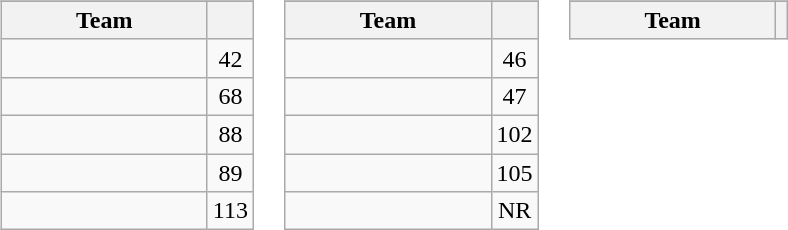<table>
<tr valign=top>
<td><br><table class="wikitable">
<tr>
</tr>
<tr>
<th width=130>Team</th>
<th></th>
</tr>
<tr>
<td></td>
<td align=center>42</td>
</tr>
<tr>
<td></td>
<td align=center>68</td>
</tr>
<tr>
<td></td>
<td align=center>88</td>
</tr>
<tr>
<td></td>
<td align=center>89</td>
</tr>
<tr>
<td></td>
<td align=center>113</td>
</tr>
</table>
</td>
<td><br><table class="wikitable">
<tr>
</tr>
<tr>
<th width=130>Team</th>
<th></th>
</tr>
<tr>
<td></td>
<td align=center>46</td>
</tr>
<tr>
<td></td>
<td align=center>47</td>
</tr>
<tr>
<td><s></s></td>
<td align=center>102</td>
</tr>
<tr>
<td></td>
<td align=center>105</td>
</tr>
<tr>
<td></td>
<td align=center>NR</td>
</tr>
</table>
</td>
<td><br><table class="wikitable">
<tr>
</tr>
<tr>
<th width=130>Team</th>
<th></th>
</tr>
</table>
</td>
</tr>
</table>
